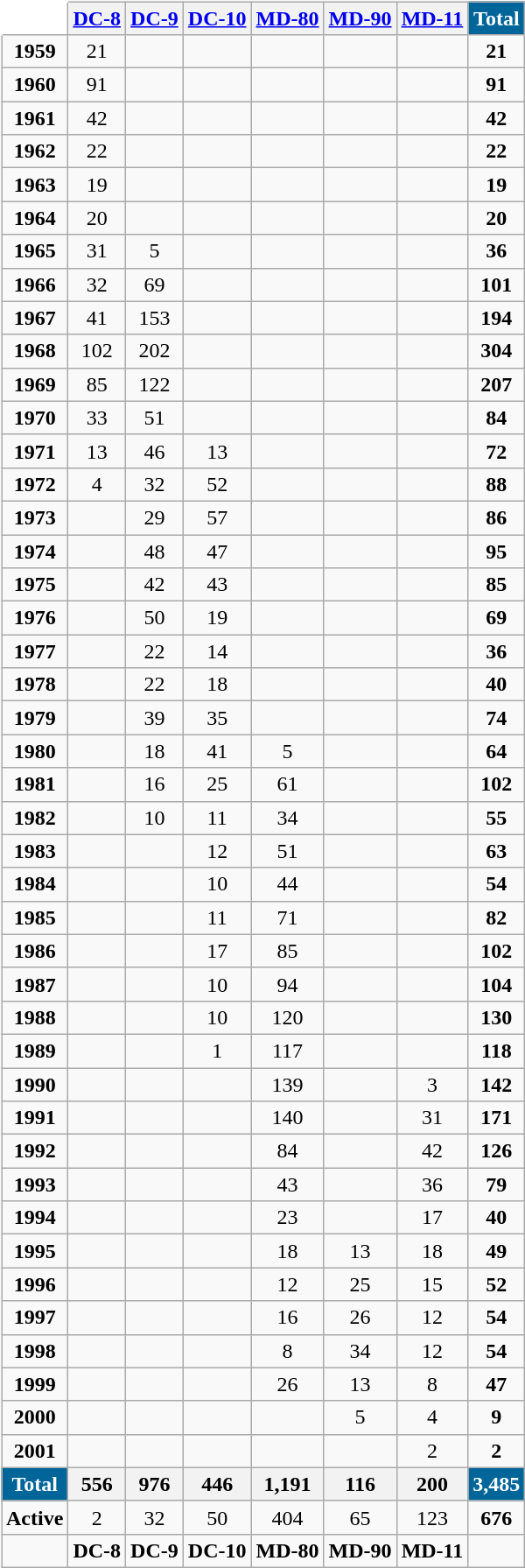<table class="wikitable" style="text-align:center;">
<tr>
<td style="border-top:2px solid white;border-left:2px solid white;background:white;"></td>
<th><a href='#'>DC-8</a></th>
<th><a href='#'>DC-9</a></th>
<th><a href='#'>DC-10</a></th>
<th><a href='#'>MD-80</a></th>
<th><a href='#'>MD-90</a></th>
<th><a href='#'>MD-11</a></th>
<th style="background:#069;color:white;font-weight:bold;">Total</th>
</tr>
<tr>
<td><strong>1959</strong></td>
<td>21</td>
<td></td>
<td></td>
<td></td>
<td></td>
<td></td>
<td><strong>21</strong> </tr></td>
<td><strong>1960</strong></td>
<td>91</td>
<td></td>
<td></td>
<td></td>
<td></td>
<td></td>
<td><strong>91</strong> </tr></td>
<td><strong>1961</strong></td>
<td>42</td>
<td></td>
<td></td>
<td></td>
<td></td>
<td></td>
<td><strong>42</strong> </tr></td>
<td><strong>1962</strong></td>
<td>22</td>
<td></td>
<td></td>
<td></td>
<td></td>
<td></td>
<td><strong>22</strong> </tr></td>
<td><strong>1963</strong></td>
<td>19</td>
<td></td>
<td></td>
<td></td>
<td></td>
<td></td>
<td><strong>19</strong> </tr></td>
<td><strong>1964</strong></td>
<td>20</td>
<td></td>
<td></td>
<td></td>
<td></td>
<td></td>
<td><strong>20</strong> </tr></td>
<td><strong>1965</strong></td>
<td>31</td>
<td>5</td>
<td></td>
<td></td>
<td></td>
<td></td>
<td><strong>36</strong> </tr></td>
<td><strong>1966</strong></td>
<td>32</td>
<td>69</td>
<td></td>
<td></td>
<td></td>
<td></td>
<td><strong>101</strong> </tr></td>
<td><strong>1967</strong></td>
<td>41</td>
<td>153</td>
<td></td>
<td></td>
<td></td>
<td></td>
<td><strong>194</strong> </tr></td>
<td><strong>1968</strong></td>
<td>102</td>
<td>202</td>
<td></td>
<td></td>
<td></td>
<td></td>
<td><strong>304</strong> </tr></td>
<td><strong>1969</strong></td>
<td>85</td>
<td>122</td>
<td></td>
<td></td>
<td></td>
<td></td>
<td><strong>207</strong> </tr></td>
<td><strong>1970</strong></td>
<td>33</td>
<td>51</td>
<td></td>
<td></td>
<td></td>
<td></td>
<td><strong>84</strong> </tr></td>
<td><strong>1971</strong></td>
<td>13</td>
<td>46</td>
<td>13</td>
<td></td>
<td></td>
<td></td>
<td><strong>72</strong> </tr></td>
<td><strong>1972</strong></td>
<td>4</td>
<td>32</td>
<td>52</td>
<td></td>
<td></td>
<td></td>
<td><strong>88</strong> </tr></td>
<td><strong>1973</strong></td>
<td></td>
<td>29</td>
<td>57</td>
<td></td>
<td></td>
<td></td>
<td><strong>86</strong> </tr></td>
<td><strong>1974</strong></td>
<td></td>
<td>48</td>
<td>47</td>
<td></td>
<td></td>
<td></td>
<td><strong>95</strong> </tr></td>
<td><strong>1975</strong></td>
<td></td>
<td>42</td>
<td>43</td>
<td></td>
<td></td>
<td></td>
<td><strong>85</strong> </tr></td>
<td><strong>1976</strong></td>
<td></td>
<td>50</td>
<td>19</td>
<td></td>
<td></td>
<td></td>
<td><strong>69</strong> </tr></td>
<td><strong>1977</strong></td>
<td></td>
<td>22</td>
<td>14</td>
<td></td>
<td></td>
<td></td>
<td><strong>36</strong> </tr></td>
<td><strong>1978</strong></td>
<td></td>
<td>22</td>
<td>18</td>
<td></td>
<td></td>
<td></td>
<td><strong>40</strong> </tr></td>
<td><strong>1979</strong></td>
<td></td>
<td>39</td>
<td>35</td>
<td></td>
<td></td>
<td></td>
<td><strong>74</strong> </tr></td>
<td><strong>1980</strong></td>
<td></td>
<td>18</td>
<td>41</td>
<td>5</td>
<td></td>
<td></td>
<td><strong>64</strong> </tr></td>
<td><strong>1981</strong></td>
<td></td>
<td>16</td>
<td>25</td>
<td>61</td>
<td></td>
<td></td>
<td><strong>102</strong> </tr></td>
<td><strong>1982</strong></td>
<td></td>
<td>10</td>
<td>11</td>
<td>34</td>
<td></td>
<td></td>
<td><strong>55</strong> </tr></td>
<td><strong>1983</strong></td>
<td></td>
<td></td>
<td>12</td>
<td>51</td>
<td></td>
<td></td>
<td><strong>63</strong> </tr></td>
<td><strong>1984</strong></td>
<td></td>
<td></td>
<td>10</td>
<td>44</td>
<td></td>
<td></td>
<td><strong>54</strong> </tr></td>
<td><strong>1985</strong></td>
<td></td>
<td></td>
<td>11</td>
<td>71</td>
<td></td>
<td></td>
<td><strong>82</strong> </tr></td>
<td><strong>1986</strong></td>
<td></td>
<td></td>
<td>17</td>
<td>85</td>
<td></td>
<td></td>
<td><strong>102</strong> </tr></td>
<td><strong>1987</strong></td>
<td></td>
<td></td>
<td>10</td>
<td>94</td>
<td></td>
<td></td>
<td><strong>104</strong> </tr></td>
<td><strong>1988</strong></td>
<td></td>
<td></td>
<td>10</td>
<td>120</td>
<td></td>
<td></td>
<td><strong>130</strong> </tr></td>
<td><strong>1989</strong></td>
<td></td>
<td></td>
<td>1</td>
<td>117</td>
<td></td>
<td></td>
<td><strong>118</strong> </tr></td>
<td><strong>1990</strong></td>
<td></td>
<td></td>
<td></td>
<td>139</td>
<td></td>
<td>3</td>
<td><strong>142</strong> </tr></td>
<td><strong>1991</strong></td>
<td></td>
<td></td>
<td></td>
<td>140</td>
<td></td>
<td>31</td>
<td><strong>171</strong> </tr></td>
<td><strong>1992</strong></td>
<td></td>
<td></td>
<td></td>
<td>84</td>
<td></td>
<td>42</td>
<td><strong>126</strong> </tr></td>
<td><strong>1993</strong></td>
<td></td>
<td></td>
<td></td>
<td>43</td>
<td></td>
<td>36</td>
<td><strong>79</strong> </tr></td>
<td><strong>1994</strong></td>
<td></td>
<td></td>
<td></td>
<td>23</td>
<td></td>
<td>17</td>
<td><strong>40</strong> </tr></td>
<td><strong>1995</strong></td>
<td></td>
<td></td>
<td></td>
<td>18</td>
<td>13</td>
<td>18</td>
<td><strong>49</strong> </tr></td>
<td><strong>1996</strong></td>
<td></td>
<td></td>
<td></td>
<td>12</td>
<td>25</td>
<td>15</td>
<td><strong>52</strong> </tr></td>
<td><strong>1997</strong></td>
<td></td>
<td></td>
<td></td>
<td>16</td>
<td>26</td>
<td>12</td>
<td><strong>54</strong> </tr></td>
<td><strong>1998</strong></td>
<td></td>
<td></td>
<td></td>
<td>8</td>
<td>34</td>
<td>12</td>
<td><strong>54</strong> </tr></td>
<td><strong>1999</strong></td>
<td></td>
<td></td>
<td></td>
<td>26</td>
<td>13</td>
<td>8</td>
<td><strong>47</strong> </tr></td>
<td><strong>2000</strong></td>
<td></td>
<td></td>
<td></td>
<td></td>
<td>5</td>
<td>4</td>
<td><strong>9</strong> </tr></td>
<td><strong>2001</strong></td>
<td></td>
<td></td>
<td></td>
<td></td>
<td></td>
<td>2</td>
<td><strong>2</strong> </tr></td>
</tr>
<tr>
<th style="background:#069;color:white;font-weight:bold;">Total </th>
<th>556</th>
<th>976</th>
<th>446</th>
<th>1,191</th>
<th>116</th>
<th>200</th>
<td style="background:#069;color:white;font-weight:bold;">3,485</td>
</tr>
<tr>
<td><strong>Active</strong> </td>
<td>2</td>
<td>32</td>
<td>50</td>
<td>404</td>
<td>65</td>
<td>123</td>
<td><strong>676</strong></td>
</tr>
<tr>
<td></td>
<td><strong>DC-8</strong></td>
<td><strong>DC-9</strong></td>
<td><strong>DC-10</strong></td>
<td><strong>MD-80</strong></td>
<td><strong>MD-90</strong></td>
<td><strong>MD-11</strong></td>
<td></td>
</tr>
</table>
